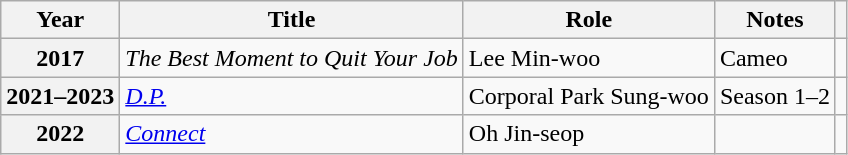<table class="wikitable  plainrowheaders">
<tr>
<th scope="col">Year</th>
<th scope="col">Title</th>
<th scope="col">Role</th>
<th scope="col">Notes</th>
<th scope="col" class="unsortable"></th>
</tr>
<tr>
<th scope="row">2017</th>
<td><em>The Best Moment to Quit Your Job</em></td>
<td>Lee Min-woo</td>
<td>Cameo</td>
<td></td>
</tr>
<tr>
<th scope="row">2021–2023</th>
<td><em><a href='#'>D.P.</a></em></td>
<td>Corporal Park Sung-woo</td>
<td>Season 1–2</td>
<td></td>
</tr>
<tr>
<th scope="row">2022</th>
<td><em><a href='#'>Connect</a></em></td>
<td>Oh Jin-seop</td>
<td></td>
<td></td>
</tr>
</table>
